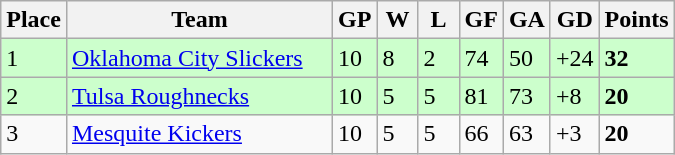<table class="wikitable">
<tr>
<th>Place</th>
<th style="width:170px;">Team</th>
<th width="20">GP</th>
<th width="20">W</th>
<th width="20">L</th>
<th width="20">GF</th>
<th width="20">GA</th>
<th width="25">GD</th>
<th>Points</th>
</tr>
<tr style="background:#cfc;">
<td>1</td>
<td><a href='#'>Oklahoma City Slickers</a></td>
<td>10</td>
<td>8</td>
<td>2</td>
<td>74</td>
<td>50</td>
<td>+24</td>
<td><strong>32</strong></td>
</tr>
<tr style="background:#cfc;">
<td>2</td>
<td><a href='#'>Tulsa Roughnecks</a></td>
<td>10</td>
<td>5</td>
<td>5</td>
<td>81</td>
<td>73</td>
<td>+8</td>
<td><strong>20</strong></td>
</tr>
<tr>
<td>3</td>
<td><a href='#'>Mesquite Kickers</a></td>
<td>10</td>
<td>5</td>
<td>5</td>
<td>66</td>
<td>63</td>
<td>+3</td>
<td><strong>20</strong></td>
</tr>
</table>
